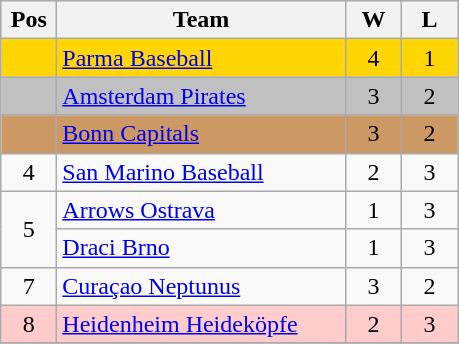<table class="wikitable gauche" style="text-align:center">
<tr bgcolor="e5e5e5">
<th width="30">Pos</th>
<th width="185">Team</th>
<th width="30">W</th>
<th width="30">L</th>
</tr>
<tr bgcolor=#FFD604>
<td></td>
<td align=left> <a href='#'>Parma Baseball</a></td>
<td>4</td>
<td>1</td>
</tr>
<tr bgcolor=#C0C0C0>
<td></td>
<td align=left> <a href='#'>Amsterdam Pirates</a></td>
<td>3</td>
<td>2</td>
</tr>
<tr bgcolor=#CC9965>
<td></td>
<td align=left> <a href='#'>Bonn Capitals</a></td>
<td>3</td>
<td>2</td>
</tr>
<tr>
<td>4</td>
<td align=left> <a href='#'>San Marino Baseball</a></td>
<td>2</td>
<td>3</td>
</tr>
<tr>
<td rowspan=2>5</td>
<td align=left> <a href='#'>Arrows Ostrava</a></td>
<td>1</td>
<td>3</td>
</tr>
<tr>
<td align=left> <a href='#'>Draci Brno</a></td>
<td>1</td>
<td>3</td>
</tr>
<tr>
<td>7</td>
<td align=left> <a href='#'>Curaçao Neptunus</a></td>
<td>3</td>
<td>2</td>
</tr>
<tr bgcolor=#FFCCCC>
<td>8</td>
<td align=left> <a href='#'>Heidenheim Heideköpfe</a></td>
<td>2</td>
<td>3</td>
</tr>
<tr>
</tr>
</table>
